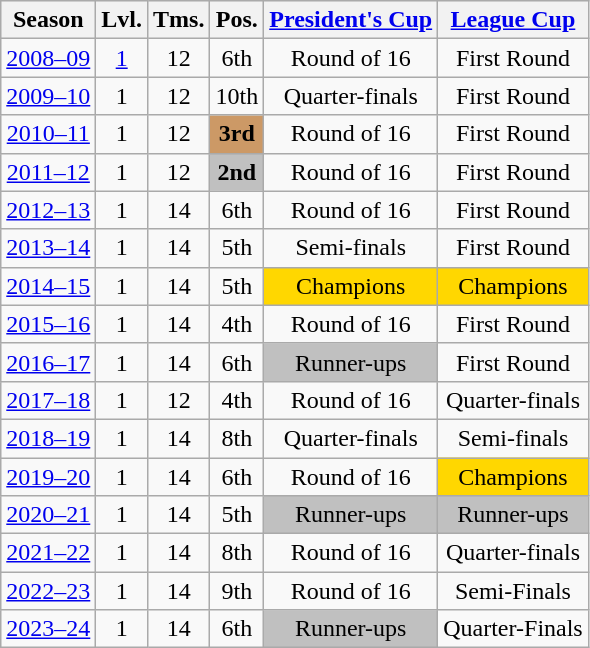<table class="wikitable" style="text-align:center">
<tr bgcolor="#efefef">
<th>Season</th>
<th>Lvl.</th>
<th>Tms.</th>
<th>Pos.</th>
<th><a href='#'>President's Cup</a></th>
<th><a href='#'>League Cup</a></th>
</tr>
<tr>
<td><a href='#'>2008–09</a></td>
<td><a href='#'>1</a></td>
<td>12</td>
<td>6th</td>
<td>Round of 16</td>
<td>First Round</td>
</tr>
<tr>
<td><a href='#'>2009–10</a></td>
<td>1</td>
<td>12</td>
<td>10th</td>
<td>Quarter-finals</td>
<td>First Round</td>
</tr>
<tr>
<td><a href='#'>2010–11</a></td>
<td>1</td>
<td>12</td>
<td bgcolor="cc9966"><strong>3rd</strong></td>
<td>Round of 16</td>
<td>First Round</td>
</tr>
<tr>
<td><a href='#'>2011–12</a></td>
<td>1</td>
<td>12</td>
<td bgcolor=silver><strong>2nd</strong></td>
<td>Round of 16</td>
<td>First Round</td>
</tr>
<tr>
<td><a href='#'>2012–13</a></td>
<td>1</td>
<td>14</td>
<td>6th</td>
<td>Round of 16</td>
<td>First Round</td>
</tr>
<tr>
<td><a href='#'>2013–14</a></td>
<td>1</td>
<td>14</td>
<td>5th</td>
<td>Semi-finals</td>
<td>First Round</td>
</tr>
<tr>
<td><a href='#'>2014–15</a></td>
<td>1</td>
<td>14</td>
<td>5th</td>
<td bgcolor=gold>Champions</td>
<td bgcolor=gold>Champions</td>
</tr>
<tr>
<td><a href='#'>2015–16</a></td>
<td>1</td>
<td>14</td>
<td>4th</td>
<td>Round of 16</td>
<td>First Round</td>
</tr>
<tr>
<td><a href='#'>2016–17</a></td>
<td>1</td>
<td>14</td>
<td>6th</td>
<td bgcolor=silver>Runner-ups</td>
<td>First Round</td>
</tr>
<tr>
<td><a href='#'>2017–18</a></td>
<td>1</td>
<td>12</td>
<td>4th</td>
<td>Round of 16</td>
<td>Quarter-finals</td>
</tr>
<tr>
<td><a href='#'>2018–19</a></td>
<td>1</td>
<td>14</td>
<td>8th</td>
<td>Quarter-finals</td>
<td>Semi-finals</td>
</tr>
<tr>
<td><a href='#'>2019–20</a></td>
<td>1</td>
<td>14</td>
<td>6th</td>
<td>Round of 16</td>
<td bgcolor=gold>Champions</td>
</tr>
<tr>
<td><a href='#'>2020–21</a></td>
<td>1</td>
<td>14</td>
<td>5th</td>
<td bgcolor=silver>Runner-ups</td>
<td bgcolor=silver>Runner-ups</td>
</tr>
<tr>
<td><a href='#'>2021–22</a></td>
<td>1</td>
<td>14</td>
<td>8th</td>
<td>Round of 16</td>
<td>Quarter-finals</td>
</tr>
<tr>
<td><a href='#'>2022–23</a></td>
<td>1</td>
<td>14</td>
<td>9th</td>
<td>Round of 16</td>
<td>Semi-Finals</td>
</tr>
<tr>
<td><a href='#'>2023–24</a></td>
<td>1</td>
<td>14</td>
<td>6th</td>
<td bgcolor=silver>Runner-ups</td>
<td>Quarter-Finals</td>
</tr>
</table>
